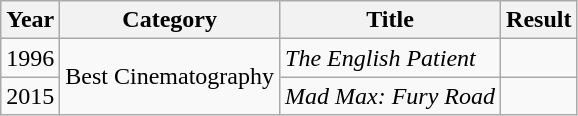<table class="wikitable">
<tr>
<th>Year</th>
<th>Category</th>
<th>Title</th>
<th>Result</th>
</tr>
<tr>
<td>1996</td>
<td rowspan=2>Best Cinematography</td>
<td><em>The English Patient</em></td>
<td></td>
</tr>
<tr>
<td>2015</td>
<td><em>Mad Max: Fury Road</em></td>
<td></td>
</tr>
</table>
